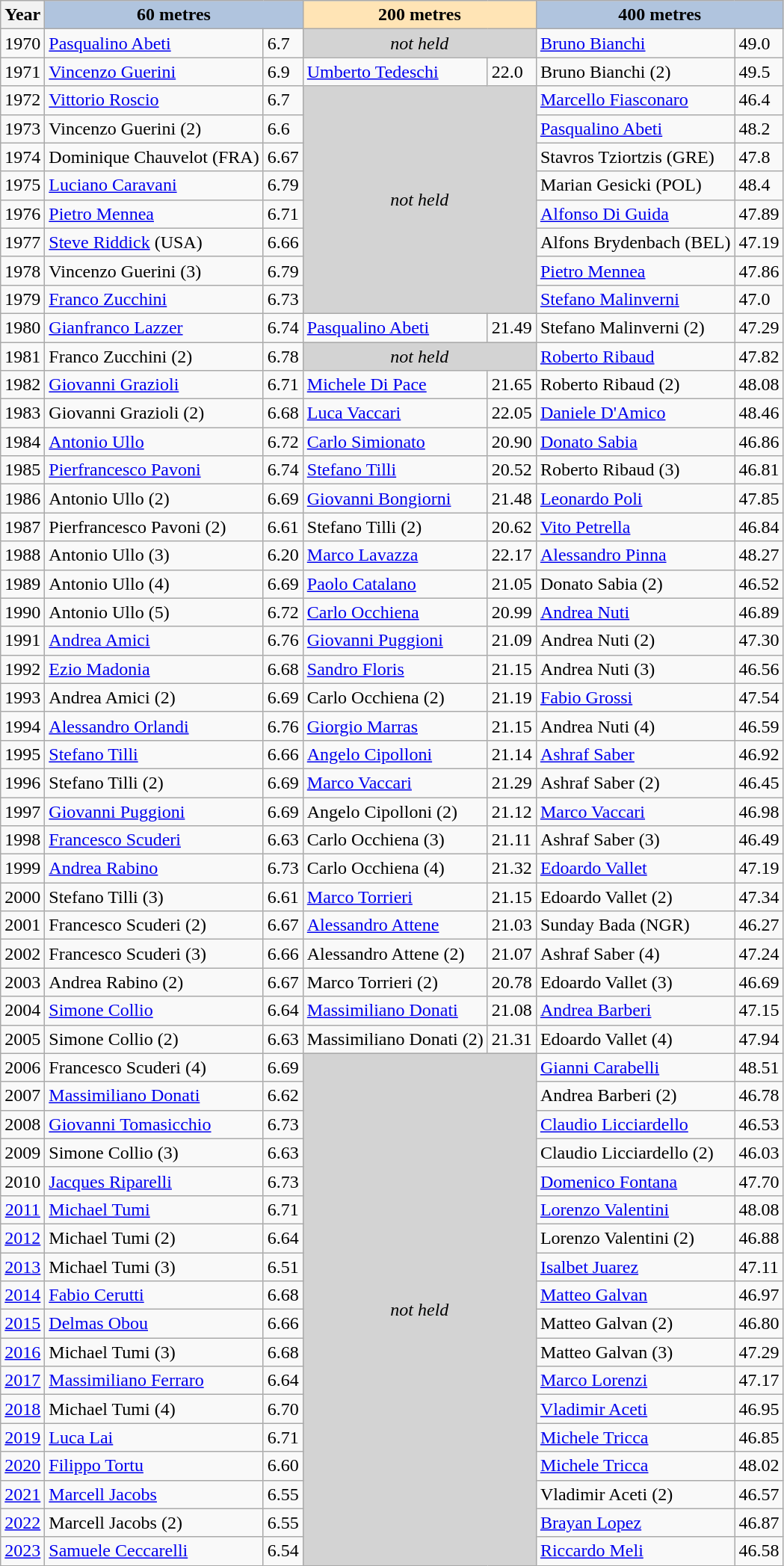<table class="wikitable">
<tr>
<th>Year</th>
<th colspan=2 style="background:lightsteelblue;">60 metres</th>
<th colspan=2 style="background:moccasin;">200 metres</th>
<th colspan=2 style="background:lightsteelblue;">400 metres</th>
</tr>
<tr>
<td align=center>1970</td>
<td><a href='#'>Pasqualino Abeti</a></td>
<td>6.7</td>
<td bgcolor=lightgrey rowspan=1 colspan=2 align=center><em>not held</em></td>
<td><a href='#'>Bruno Bianchi</a></td>
<td>49.0</td>
</tr>
<tr>
<td align=center>1971</td>
<td><a href='#'>Vincenzo Guerini</a></td>
<td>6.9</td>
<td><a href='#'>Umberto Tedeschi</a></td>
<td>22.0</td>
<td>Bruno Bianchi (2)</td>
<td>49.5</td>
</tr>
<tr>
<td align=center>1972</td>
<td><a href='#'>Vittorio Roscio</a></td>
<td>6.7</td>
<td bgcolor=lightgrey rowspan=8 colspan=2 align=center><em>not held</em></td>
<td><a href='#'>Marcello Fiasconaro</a></td>
<td>46.4</td>
</tr>
<tr>
<td align=center>1973</td>
<td>Vincenzo Guerini (2)</td>
<td>6.6</td>
<td><a href='#'>Pasqualino Abeti</a></td>
<td>48.2</td>
</tr>
<tr>
<td align=center>1974</td>
<td>Dominique Chauvelot (FRA)</td>
<td>6.67</td>
<td>Stavros Tziortzis (GRE)</td>
<td>47.8</td>
</tr>
<tr>
<td align=center>1975</td>
<td><a href='#'>Luciano Caravani</a></td>
<td>6.79</td>
<td>Marian Gesicki (POL)</td>
<td>48.4</td>
</tr>
<tr>
<td align=center>1976</td>
<td><a href='#'>Pietro Mennea</a></td>
<td>6.71</td>
<td><a href='#'>Alfonso Di Guida</a></td>
<td>47.89</td>
</tr>
<tr>
<td align=center>1977</td>
<td><a href='#'>Steve Riddick</a> (USA)</td>
<td>6.66</td>
<td>Alfons Brydenbach (BEL)</td>
<td>47.19</td>
</tr>
<tr>
<td align=center>1978</td>
<td>Vincenzo Guerini (3)</td>
<td>6.79</td>
<td><a href='#'>Pietro Mennea</a></td>
<td>47.86</td>
</tr>
<tr>
<td align=center>1979</td>
<td><a href='#'>Franco Zucchini</a></td>
<td>6.73</td>
<td><a href='#'>Stefano Malinverni</a></td>
<td>47.0</td>
</tr>
<tr>
<td align=center>1980</td>
<td><a href='#'>Gianfranco Lazzer</a></td>
<td>6.74</td>
<td><a href='#'>Pasqualino Abeti</a></td>
<td>21.49</td>
<td>Stefano Malinverni (2)</td>
<td>47.29</td>
</tr>
<tr>
<td align=center>1981</td>
<td>Franco Zucchini (2)</td>
<td>6.78</td>
<td bgcolor=lightgrey colspan=2 align=center><em>not held</em></td>
<td><a href='#'>Roberto Ribaud</a></td>
<td>47.82</td>
</tr>
<tr>
<td align=center>1982</td>
<td><a href='#'>Giovanni Grazioli</a></td>
<td>6.71</td>
<td><a href='#'>Michele Di Pace</a></td>
<td>21.65</td>
<td>Roberto Ribaud (2)</td>
<td>48.08</td>
</tr>
<tr>
<td align=center>1983</td>
<td>Giovanni Grazioli (2)</td>
<td>6.68</td>
<td><a href='#'>Luca Vaccari</a></td>
<td>22.05</td>
<td><a href='#'>Daniele D'Amico</a></td>
<td>48.46</td>
</tr>
<tr>
<td align=center>1984</td>
<td><a href='#'>Antonio Ullo</a></td>
<td>6.72</td>
<td><a href='#'>Carlo Simionato</a></td>
<td>20.90</td>
<td><a href='#'>Donato Sabia</a></td>
<td>46.86</td>
</tr>
<tr>
<td align=center>1985</td>
<td><a href='#'>Pierfrancesco Pavoni</a></td>
<td>6.74</td>
<td><a href='#'>Stefano Tilli</a></td>
<td>20.52</td>
<td>Roberto Ribaud (3)</td>
<td>46.81</td>
</tr>
<tr>
<td align=center>1986</td>
<td>Antonio Ullo (2)</td>
<td>6.69</td>
<td><a href='#'>Giovanni Bongiorni</a></td>
<td>21.48</td>
<td><a href='#'>Leonardo Poli</a></td>
<td>47.85</td>
</tr>
<tr>
<td align=center>1987</td>
<td>Pierfrancesco Pavoni (2)</td>
<td>6.61</td>
<td>Stefano Tilli (2)</td>
<td>20.62</td>
<td><a href='#'>Vito Petrella</a></td>
<td>46.84</td>
</tr>
<tr>
<td align=center>1988</td>
<td>Antonio Ullo (3)</td>
<td>6.20 </td>
<td><a href='#'>Marco Lavazza</a></td>
<td>22.17</td>
<td><a href='#'>Alessandro Pinna</a></td>
<td>48.27</td>
</tr>
<tr>
<td align=center>1989</td>
<td>Antonio Ullo (4)</td>
<td>6.69</td>
<td><a href='#'>Paolo Catalano</a></td>
<td>21.05</td>
<td>Donato Sabia (2)</td>
<td>46.52</td>
</tr>
<tr>
<td align=center>1990</td>
<td>Antonio Ullo (5)</td>
<td>6.72</td>
<td><a href='#'>Carlo Occhiena</a></td>
<td>20.99</td>
<td><a href='#'>Andrea Nuti</a></td>
<td>46.89</td>
</tr>
<tr>
<td align=center>1991</td>
<td><a href='#'>Andrea Amici</a></td>
<td>6.76</td>
<td><a href='#'>Giovanni Puggioni</a></td>
<td>21.09</td>
<td>Andrea Nuti (2)</td>
<td>47.30</td>
</tr>
<tr>
<td align=center>1992</td>
<td><a href='#'>Ezio Madonia</a></td>
<td>6.68</td>
<td><a href='#'>Sandro Floris</a></td>
<td>21.15</td>
<td>Andrea Nuti (3)</td>
<td>46.56</td>
</tr>
<tr>
<td align=center>1993</td>
<td>Andrea Amici (2)</td>
<td>6.69</td>
<td>Carlo Occhiena (2)</td>
<td>21.19</td>
<td><a href='#'>Fabio Grossi</a></td>
<td>47.54</td>
</tr>
<tr>
<td align=center>1994</td>
<td><a href='#'>Alessandro Orlandi</a></td>
<td>6.76</td>
<td><a href='#'>Giorgio Marras</a></td>
<td>21.15</td>
<td>Andrea Nuti (4)</td>
<td>46.59</td>
</tr>
<tr>
<td align=center>1995</td>
<td><a href='#'>Stefano Tilli</a></td>
<td>6.66</td>
<td><a href='#'>Angelo Cipolloni</a></td>
<td>21.14</td>
<td><a href='#'>Ashraf Saber</a></td>
<td>46.92</td>
</tr>
<tr>
<td align=center>1996</td>
<td>Stefano Tilli (2)</td>
<td>6.69</td>
<td><a href='#'>Marco Vaccari</a></td>
<td>21.29</td>
<td>Ashraf Saber (2)</td>
<td>46.45</td>
</tr>
<tr>
<td align=center>1997</td>
<td><a href='#'>Giovanni Puggioni</a></td>
<td>6.69</td>
<td>Angelo Cipolloni (2)</td>
<td>21.12</td>
<td><a href='#'>Marco Vaccari</a></td>
<td>46.98</td>
</tr>
<tr>
<td align=center>1998</td>
<td><a href='#'>Francesco Scuderi</a></td>
<td>6.63</td>
<td>Carlo Occhiena (3)</td>
<td>21.11</td>
<td>Ashraf Saber (3)</td>
<td>46.49</td>
</tr>
<tr>
<td align=center>1999</td>
<td><a href='#'>Andrea Rabino</a></td>
<td>6.73</td>
<td>Carlo Occhiena (4)</td>
<td>21.32</td>
<td><a href='#'>Edoardo Vallet</a></td>
<td>47.19</td>
</tr>
<tr>
<td align=center>2000</td>
<td>Stefano Tilli (3)</td>
<td>6.61</td>
<td><a href='#'>Marco Torrieri</a></td>
<td>21.15</td>
<td>Edoardo Vallet (2)</td>
<td>47.34</td>
</tr>
<tr>
<td align=center>2001</td>
<td>Francesco Scuderi (2)</td>
<td>6.67</td>
<td><a href='#'>Alessandro Attene</a></td>
<td>21.03</td>
<td>Sunday Bada (NGR)</td>
<td>46.27</td>
</tr>
<tr>
<td align=center>2002</td>
<td>Francesco Scuderi (3)</td>
<td>6.66</td>
<td>Alessandro Attene (2)</td>
<td>21.07</td>
<td>Ashraf Saber (4)</td>
<td>47.24</td>
</tr>
<tr>
<td align=center>2003</td>
<td>Andrea Rabino (2)</td>
<td>6.67</td>
<td>Marco Torrieri (2)</td>
<td>20.78</td>
<td>Edoardo Vallet (3)</td>
<td>46.69</td>
</tr>
<tr>
<td align=center>2004</td>
<td><a href='#'>Simone Collio</a></td>
<td>6.64</td>
<td><a href='#'>Massimiliano Donati</a></td>
<td>21.08</td>
<td><a href='#'>Andrea Barberi</a></td>
<td>47.15</td>
</tr>
<tr>
<td align=center>2005</td>
<td>Simone Collio (2)</td>
<td>6.63</td>
<td>Massimiliano Donati (2)</td>
<td>21.31</td>
<td>Edoardo Vallet (4)</td>
<td>47.94</td>
</tr>
<tr>
<td align=center>2006</td>
<td>Francesco Scuderi (4)</td>
<td>6.69</td>
<td bgcolor=lightgrey rowspan=18 colspan=2 align=center><em>not held</em></td>
<td><a href='#'>Gianni Carabelli</a></td>
<td>48.51</td>
</tr>
<tr>
<td align=center>2007</td>
<td><a href='#'>Massimiliano Donati</a></td>
<td>6.62</td>
<td>Andrea Barberi (2)</td>
<td>46.78</td>
</tr>
<tr>
<td align=center>2008</td>
<td><a href='#'>Giovanni Tomasicchio</a></td>
<td>6.73</td>
<td><a href='#'>Claudio Licciardello</a></td>
<td>46.53</td>
</tr>
<tr>
<td align=center>2009</td>
<td>Simone Collio (3)</td>
<td>6.63</td>
<td>Claudio Licciardello (2)</td>
<td>46.03</td>
</tr>
<tr>
<td align=center>2010</td>
<td><a href='#'>Jacques Riparelli</a></td>
<td>6.73</td>
<td><a href='#'>Domenico Fontana</a></td>
<td>47.70</td>
</tr>
<tr>
<td align=center><a href='#'>2011</a></td>
<td><a href='#'>Michael Tumi</a></td>
<td>6.71</td>
<td><a href='#'>Lorenzo Valentini</a></td>
<td>48.08</td>
</tr>
<tr>
<td align=center><a href='#'>2012</a></td>
<td>Michael Tumi (2)</td>
<td>6.64</td>
<td>Lorenzo Valentini (2)</td>
<td>46.88</td>
</tr>
<tr>
<td align=center><a href='#'>2013</a></td>
<td>Michael Tumi (3)</td>
<td>6.51 </td>
<td><a href='#'>Isalbet Juarez</a></td>
<td>47.11</td>
</tr>
<tr>
<td align=center><a href='#'>2014</a></td>
<td><a href='#'>Fabio Cerutti</a></td>
<td>6.68</td>
<td><a href='#'>Matteo Galvan</a></td>
<td>46.97</td>
</tr>
<tr>
<td align=center><a href='#'>2015</a></td>
<td><a href='#'>Delmas Obou</a></td>
<td>6.66</td>
<td>Matteo Galvan (2)</td>
<td>46.80</td>
</tr>
<tr>
<td align=center><a href='#'>2016</a></td>
<td>Michael Tumi (3)</td>
<td>6.68</td>
<td>Matteo Galvan (3)</td>
<td>47.29</td>
</tr>
<tr>
<td align=center><a href='#'>2017</a></td>
<td><a href='#'>Massimiliano Ferraro</a></td>
<td>6.64</td>
<td><a href='#'>Marco Lorenzi</a></td>
<td>47.17</td>
</tr>
<tr>
<td align=center><a href='#'>2018</a></td>
<td>Michael Tumi (4)</td>
<td>6.70</td>
<td><a href='#'>Vladimir Aceti</a></td>
<td>46.95</td>
</tr>
<tr>
<td align=center><a href='#'>2019</a></td>
<td><a href='#'>Luca Lai</a></td>
<td>6.71</td>
<td><a href='#'>Michele Tricca</a></td>
<td>46.85</td>
</tr>
<tr>
<td align=center><a href='#'>2020</a></td>
<td><a href='#'>Filippo Tortu</a></td>
<td>6.60</td>
<td><a href='#'>Michele Tricca</a></td>
<td>48.02</td>
</tr>
<tr>
<td align=center><a href='#'>2021</a></td>
<td><a href='#'>Marcell Jacobs</a></td>
<td>6.55</td>
<td>Vladimir Aceti (2)</td>
<td>46.57</td>
</tr>
<tr>
<td align=center><a href='#'>2022</a></td>
<td>Marcell Jacobs (2)</td>
<td>6.55</td>
<td><a href='#'>Brayan Lopez</a></td>
<td>46.87</td>
</tr>
<tr>
<td align=center><a href='#'>2023</a></td>
<td><a href='#'>Samuele Ceccarelli</a></td>
<td>6.54</td>
<td><a href='#'>Riccardo Meli</a></td>
<td>46.58</td>
</tr>
</table>
